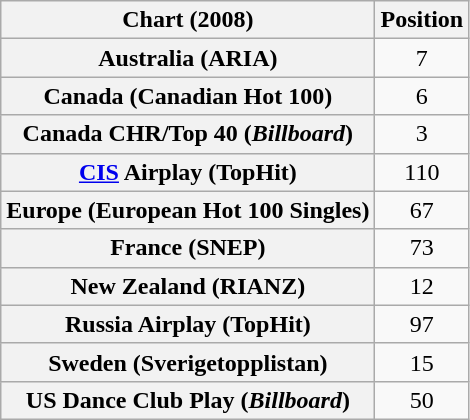<table class="wikitable sortable plainrowheaders" style="text-align:center">
<tr>
<th scope="col">Chart (2008)</th>
<th scope="col">Position</th>
</tr>
<tr>
<th scope="row">Australia (ARIA)</th>
<td>7</td>
</tr>
<tr>
<th scope="row">Canada (Canadian Hot 100)</th>
<td>6</td>
</tr>
<tr>
<th scope="row">Canada CHR/Top 40 (<em>Billboard</em>)</th>
<td>3</td>
</tr>
<tr>
<th scope="row"><a href='#'>CIS</a> Airplay (TopHit)</th>
<td>110</td>
</tr>
<tr>
<th scope="row">Europe (European Hot 100 Singles)</th>
<td>67</td>
</tr>
<tr>
<th scope="row">France (SNEP)</th>
<td>73</td>
</tr>
<tr>
<th scope="row">New Zealand (RIANZ)</th>
<td>12</td>
</tr>
<tr>
<th scope="row">Russia Airplay (TopHit)</th>
<td>97</td>
</tr>
<tr>
<th scope="row">Sweden (Sverigetopplistan)</th>
<td>15</td>
</tr>
<tr>
<th scope="row">US Dance Club Play (<em>Billboard</em>)</th>
<td>50</td>
</tr>
</table>
